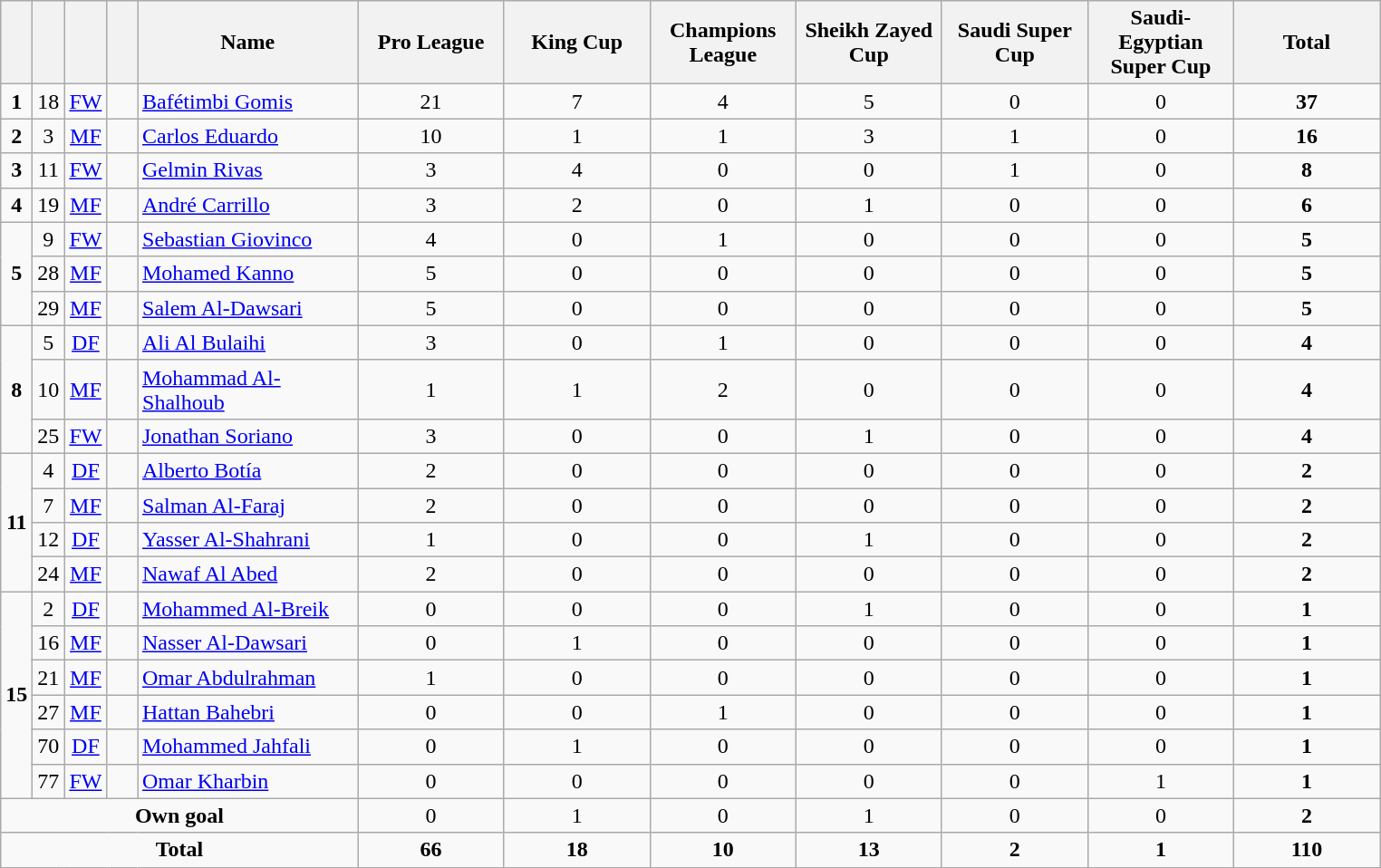<table class="wikitable" style="text-align:center">
<tr>
<th width=15></th>
<th width=15></th>
<th width=15></th>
<th width=15></th>
<th width=155>Name</th>
<th width=100>Pro League</th>
<th width=100>King Cup</th>
<th width=100>Champions League</th>
<th width=100>Sheikh Zayed Cup</th>
<th width=100>Saudi Super Cup</th>
<th width=100>Saudi-Egyptian Super Cup</th>
<th width=100>Total</th>
</tr>
<tr>
<td><strong>1</strong></td>
<td>18</td>
<td><a href='#'>FW</a></td>
<td></td>
<td align=left><a href='#'>Bafétimbi Gomis</a></td>
<td>21</td>
<td>7</td>
<td>4</td>
<td>5</td>
<td>0</td>
<td>0</td>
<td><strong>37</strong></td>
</tr>
<tr>
<td><strong>2</strong></td>
<td>3</td>
<td><a href='#'>MF</a></td>
<td></td>
<td align=left><a href='#'>Carlos Eduardo</a></td>
<td>10</td>
<td>1</td>
<td>1</td>
<td>3</td>
<td>1</td>
<td>0</td>
<td><strong>16</strong></td>
</tr>
<tr>
<td><strong>3</strong></td>
<td>11</td>
<td><a href='#'>FW</a></td>
<td></td>
<td align=left><a href='#'>Gelmin Rivas</a></td>
<td>3</td>
<td>4</td>
<td>0</td>
<td>0</td>
<td>1</td>
<td>0</td>
<td><strong>8</strong></td>
</tr>
<tr>
<td><strong>4</strong></td>
<td>19</td>
<td><a href='#'>MF</a></td>
<td></td>
<td align=left><a href='#'>André Carrillo</a></td>
<td>3</td>
<td>2</td>
<td>0</td>
<td>1</td>
<td>0</td>
<td>0</td>
<td><strong>6</strong></td>
</tr>
<tr>
<td rowspan=3><strong>5</strong></td>
<td>9</td>
<td><a href='#'>FW</a></td>
<td></td>
<td align=left><a href='#'>Sebastian Giovinco</a></td>
<td>4</td>
<td>0</td>
<td>1</td>
<td>0</td>
<td>0</td>
<td>0</td>
<td><strong>5</strong></td>
</tr>
<tr>
<td>28</td>
<td><a href='#'>MF</a></td>
<td></td>
<td align=left><a href='#'>Mohamed Kanno</a></td>
<td>5</td>
<td>0</td>
<td>0</td>
<td>0</td>
<td>0</td>
<td>0</td>
<td><strong>5</strong></td>
</tr>
<tr>
<td>29</td>
<td><a href='#'>MF</a></td>
<td></td>
<td align=left><a href='#'>Salem Al-Dawsari</a></td>
<td>5</td>
<td>0</td>
<td>0</td>
<td>0</td>
<td>0</td>
<td>0</td>
<td><strong>5</strong></td>
</tr>
<tr>
<td rowspan=3><strong>8</strong></td>
<td>5</td>
<td><a href='#'>DF</a></td>
<td></td>
<td align=left><a href='#'>Ali Al Bulaihi</a></td>
<td>3</td>
<td>0</td>
<td>1</td>
<td>0</td>
<td>0</td>
<td>0</td>
<td><strong>4</strong></td>
</tr>
<tr>
<td>10</td>
<td><a href='#'>MF</a></td>
<td></td>
<td align=left><a href='#'>Mohammad Al-Shalhoub</a></td>
<td>1</td>
<td>1</td>
<td>2</td>
<td>0</td>
<td>0</td>
<td>0</td>
<td><strong>4</strong></td>
</tr>
<tr>
<td>25</td>
<td><a href='#'>FW</a></td>
<td></td>
<td align=left><a href='#'>Jonathan Soriano</a></td>
<td>3</td>
<td>0</td>
<td>0</td>
<td>1</td>
<td>0</td>
<td>0</td>
<td><strong>4</strong></td>
</tr>
<tr>
<td rowspan=4><strong>11</strong></td>
<td>4</td>
<td><a href='#'>DF</a></td>
<td></td>
<td align=left><a href='#'>Alberto Botía</a></td>
<td>2</td>
<td>0</td>
<td>0</td>
<td>0</td>
<td>0</td>
<td>0</td>
<td><strong>2</strong></td>
</tr>
<tr>
<td>7</td>
<td><a href='#'>MF</a></td>
<td></td>
<td align=left><a href='#'>Salman Al-Faraj</a></td>
<td>2</td>
<td>0</td>
<td>0</td>
<td>0</td>
<td>0</td>
<td>0</td>
<td><strong>2</strong></td>
</tr>
<tr>
<td>12</td>
<td><a href='#'>DF</a></td>
<td></td>
<td align=left><a href='#'>Yasser Al-Shahrani</a></td>
<td>1</td>
<td>0</td>
<td>0</td>
<td>1</td>
<td>0</td>
<td>0</td>
<td><strong>2</strong></td>
</tr>
<tr>
<td>24</td>
<td><a href='#'>MF</a></td>
<td></td>
<td align=left><a href='#'>Nawaf Al Abed</a></td>
<td>2</td>
<td>0</td>
<td>0</td>
<td>0</td>
<td>0</td>
<td>0</td>
<td><strong>2</strong></td>
</tr>
<tr>
<td rowspan=6><strong>15</strong></td>
<td>2</td>
<td><a href='#'>DF</a></td>
<td></td>
<td align=left><a href='#'>Mohammed Al-Breik</a></td>
<td>0</td>
<td>0</td>
<td>0</td>
<td>1</td>
<td>0</td>
<td>0</td>
<td><strong>1</strong></td>
</tr>
<tr>
<td>16</td>
<td><a href='#'>MF</a></td>
<td></td>
<td align=left><a href='#'>Nasser Al-Dawsari</a></td>
<td>0</td>
<td>1</td>
<td>0</td>
<td>0</td>
<td>0</td>
<td>0</td>
<td><strong>1</strong></td>
</tr>
<tr>
<td>21</td>
<td><a href='#'>MF</a></td>
<td></td>
<td align=left><a href='#'>Omar Abdulrahman</a></td>
<td>1</td>
<td>0</td>
<td>0</td>
<td>0</td>
<td>0</td>
<td>0</td>
<td><strong>1</strong></td>
</tr>
<tr>
<td>27</td>
<td><a href='#'>MF</a></td>
<td></td>
<td align=left><a href='#'>Hattan Bahebri</a></td>
<td>0</td>
<td>0</td>
<td>1</td>
<td>0</td>
<td>0</td>
<td>0</td>
<td><strong>1</strong></td>
</tr>
<tr>
<td>70</td>
<td><a href='#'>DF</a></td>
<td></td>
<td align=left><a href='#'>Mohammed Jahfali</a></td>
<td>0</td>
<td>1</td>
<td>0</td>
<td>0</td>
<td>0</td>
<td>0</td>
<td><strong>1</strong></td>
</tr>
<tr>
<td>77</td>
<td><a href='#'>FW</a></td>
<td></td>
<td align=left><a href='#'>Omar Kharbin</a></td>
<td>0</td>
<td>0</td>
<td>0</td>
<td>0</td>
<td>0</td>
<td>1</td>
<td><strong>1</strong></td>
</tr>
<tr>
<td colspan=5><strong>Own goal</strong></td>
<td>0</td>
<td>1</td>
<td>0</td>
<td>1</td>
<td>0</td>
<td>0</td>
<td><strong>2</strong></td>
</tr>
<tr>
<td colspan=5><strong>Total</strong></td>
<td><strong>66</strong></td>
<td><strong>18</strong></td>
<td><strong>10</strong></td>
<td><strong>13</strong></td>
<td><strong>2</strong></td>
<td><strong>1</strong></td>
<td><strong>110</strong></td>
</tr>
</table>
